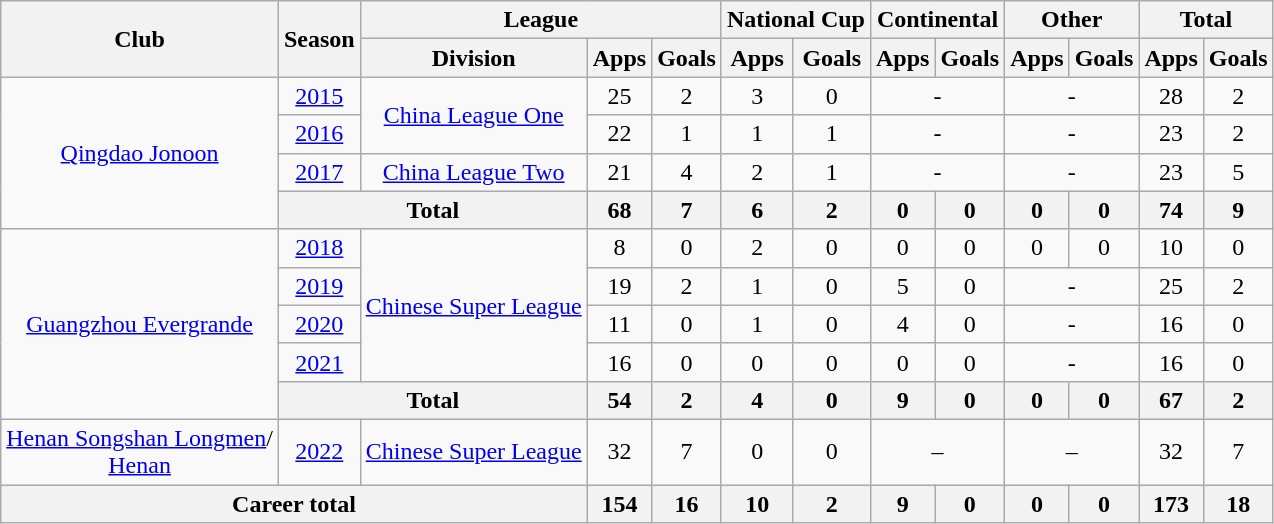<table class="wikitable" style="text-align: center">
<tr>
<th rowspan="2">Club</th>
<th rowspan="2">Season</th>
<th colspan="3">League</th>
<th colspan="2">National Cup</th>
<th colspan="2">Continental</th>
<th colspan="2">Other</th>
<th colspan="2">Total</th>
</tr>
<tr>
<th>Division</th>
<th>Apps</th>
<th>Goals</th>
<th>Apps</th>
<th>Goals</th>
<th>Apps</th>
<th>Goals</th>
<th>Apps</th>
<th>Goals</th>
<th>Apps</th>
<th>Goals</th>
</tr>
<tr>
<td rowspan="4"><a href='#'>Qingdao Jonoon</a></td>
<td><a href='#'>2015</a></td>
<td rowspan="2"><a href='#'>China League One</a></td>
<td>25</td>
<td>2</td>
<td>3</td>
<td>0</td>
<td colspan="2">-</td>
<td colspan="2">-</td>
<td>28</td>
<td>2</td>
</tr>
<tr>
<td><a href='#'>2016</a></td>
<td>22</td>
<td>1</td>
<td>1</td>
<td>1</td>
<td colspan="2">-</td>
<td colspan="2">-</td>
<td>23</td>
<td>2</td>
</tr>
<tr>
<td><a href='#'>2017</a></td>
<td><a href='#'>China League Two</a></td>
<td>21</td>
<td>4</td>
<td>2</td>
<td>1</td>
<td colspan="2">-</td>
<td colspan="2">-</td>
<td>23</td>
<td>5</td>
</tr>
<tr>
<th colspan="2"><strong>Total</strong></th>
<th>68</th>
<th>7</th>
<th>6</th>
<th>2</th>
<th>0</th>
<th>0</th>
<th>0</th>
<th>0</th>
<th>74</th>
<th>9</th>
</tr>
<tr>
<td rowspan="5"><a href='#'>Guangzhou Evergrande</a></td>
<td><a href='#'>2018</a></td>
<td rowspan="4"><a href='#'>Chinese Super League</a></td>
<td>8</td>
<td>0</td>
<td>2</td>
<td>0</td>
<td>0</td>
<td>0</td>
<td>0</td>
<td>0</td>
<td>10</td>
<td>0</td>
</tr>
<tr>
<td><a href='#'>2019</a></td>
<td>19</td>
<td>2</td>
<td>1</td>
<td>0</td>
<td>5</td>
<td>0</td>
<td colspan="2">-</td>
<td>25</td>
<td>2</td>
</tr>
<tr>
<td><a href='#'>2020</a></td>
<td>11</td>
<td>0</td>
<td>1</td>
<td>0</td>
<td>4</td>
<td>0</td>
<td colspan="2">-</td>
<td>16</td>
<td>0</td>
</tr>
<tr>
<td><a href='#'>2021</a></td>
<td>16</td>
<td>0</td>
<td>0</td>
<td>0</td>
<td>0</td>
<td>0</td>
<td colspan="2">-</td>
<td>16</td>
<td>0</td>
</tr>
<tr>
<th colspan="2"><strong>Total</strong></th>
<th>54</th>
<th>2</th>
<th>4</th>
<th>0</th>
<th>9</th>
<th>0</th>
<th>0</th>
<th>0</th>
<th>67</th>
<th>2</th>
</tr>
<tr>
<td><a href='#'>Henan Songshan Longmen</a>/<br><a href='#'>Henan</a></td>
<td><a href='#'>2022</a></td>
<td><a href='#'>Chinese Super League</a></td>
<td>32</td>
<td>7</td>
<td>0</td>
<td>0</td>
<td colspan="2">–</td>
<td colspan="2">–</td>
<td>32</td>
<td>7</td>
</tr>
<tr>
<th colspan=3>Career total</th>
<th>154</th>
<th>16</th>
<th>10</th>
<th>2</th>
<th>9</th>
<th>0</th>
<th>0</th>
<th>0</th>
<th>173</th>
<th>18</th>
</tr>
</table>
